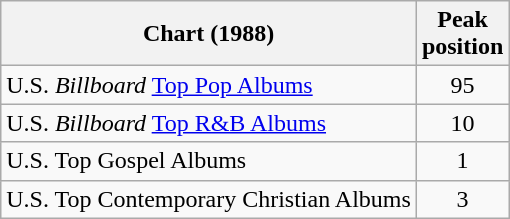<table class="wikitable">
<tr>
<th align="center">Chart (1988)</th>
<th align="center">Peak<br>position</th>
</tr>
<tr>
<td align="left">U.S. <em>Billboard</em> <a href='#'>Top Pop Albums</a></td>
<td align="center">95</td>
</tr>
<tr>
<td align="left">U.S. <em>Billboard</em> <a href='#'>Top R&B Albums</a></td>
<td align="center">10</td>
</tr>
<tr>
<td align="left">U.S. Top Gospel Albums </td>
<td align="center">1</td>
</tr>
<tr>
<td align="left">U.S. Top Contemporary Christian Albums </td>
<td align="center">3</td>
</tr>
</table>
